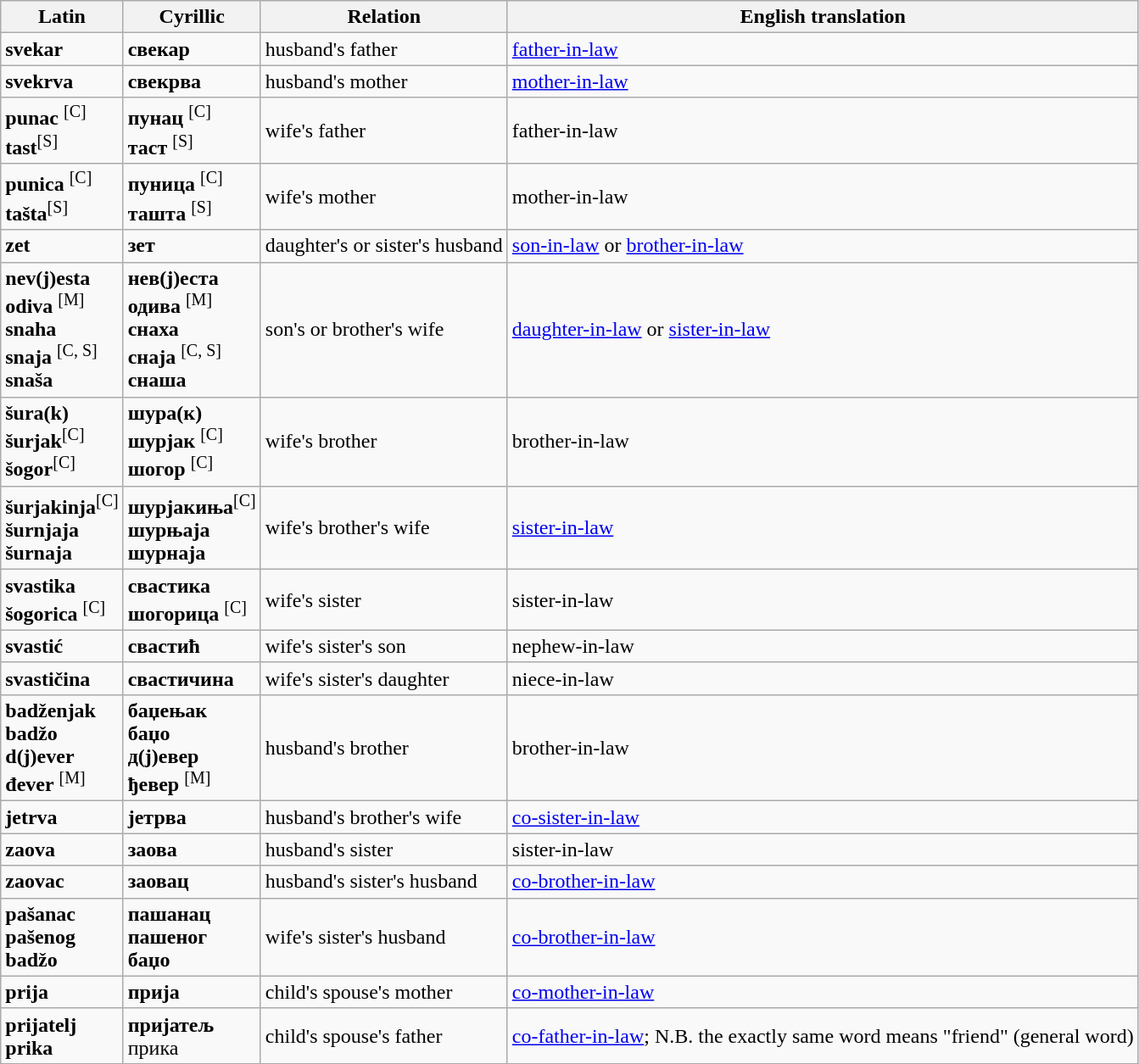<table class="wikitable">
<tr>
<th>Latin</th>
<th>Cyrillic</th>
<th>Relation</th>
<th>English translation</th>
</tr>
<tr>
<td><strong>svekar</strong></td>
<td><strong>свекар</strong></td>
<td>husband's father</td>
<td><a href='#'>father-in-law</a></td>
</tr>
<tr>
<td><strong>svekrva</strong></td>
<td><strong>свекрва</strong></td>
<td>husband's mother</td>
<td><a href='#'>mother-in-law</a></td>
</tr>
<tr>
<td><strong>punac</strong> <sup>[C]</sup><br><strong>tast</strong><sup>[S]</sup></td>
<td><strong>пунац</strong> <sup>[C]</sup><br><strong>таст</strong> <sup>[S]</sup></td>
<td>wife's father</td>
<td>father-in-law</td>
</tr>
<tr>
<td><strong>punica</strong> <sup>[C]</sup><br><strong>tašta</strong><sup>[S]</sup></td>
<td><strong>пуница</strong> <sup>[C]</sup><br><strong>ташта</strong> <sup>[S]</sup></td>
<td>wife's mother</td>
<td>mother-in-law</td>
</tr>
<tr>
<td><strong>zet</strong></td>
<td><strong>зет</strong></td>
<td>daughter's or sister's husband</td>
<td><a href='#'>son-in-law</a> or <a href='#'>brother-in-law</a></td>
</tr>
<tr>
<td><strong>nev(j)esta</strong><br><strong>odiva</strong> <sup>[M]</sup><br><strong>snaha</strong><br><strong>snaja</strong> <sup>[C, S]</sup><br><strong>snaša</strong></td>
<td><strong>нев(ј)еста</strong><br><strong>одива</strong> <sup>[M]</sup><br><strong>снаха</strong><br><strong>снаjа</strong> <sup>[C, S]</sup><br><strong>снаша</strong></td>
<td>son's or brother's wife</td>
<td><a href='#'>daughter-in-law</a> or <a href='#'>sister-in-law</a></td>
</tr>
<tr>
<td><strong>šura(k)</strong><br><strong>šurjak</strong><sup>[C]</sup><br><strong>šogor</strong><sup>[C]</sup></td>
<td><strong>шура(к)</strong><br><strong>шурjак</strong> <sup>[C]</sup><br><strong>шогор</strong> <sup>[C]</sup></td>
<td>wife's brother</td>
<td>brother-in-law</td>
</tr>
<tr>
<td><strong>šurjakinja</strong><sup>[C]</sup><br><strong>šurnjaja</strong><br><strong>šurnaja</strong></td>
<td><strong>шурјакиња</strong><sup>[C]</sup><br><strong>шурњаја</strong><br><strong>шурнаја</strong></td>
<td>wife's brother's wife</td>
<td><a href='#'>sister-in-law</a></td>
</tr>
<tr>
<td><strong>svastika</strong><br><strong>šogorica</strong> <sup>[C]</sup></td>
<td><strong>свастика</strong> <br><strong>шогорица</strong> <sup>[C]</sup></td>
<td>wife's sister</td>
<td>sister-in-law</td>
</tr>
<tr>
<td><strong>svastić</strong></td>
<td><strong>свастић</strong></td>
<td>wife's sister's son</td>
<td>nephew-in-law</td>
</tr>
<tr>
<td><strong>svastičina</strong></td>
<td><strong>свастичина</strong></td>
<td>wife's sister's daughter</td>
<td>niece-in-law</td>
</tr>
<tr>
<td><strong>badženjak</strong><br><strong>badžo</strong><br><strong>d(j)ever</strong><br><strong>đever</strong> <sup>[M]</sup></td>
<td><strong>баџењак</strong><br><strong>баџо</strong> <br><strong>д(j)евер</strong><br><strong>ђевер</strong> <sup>[M]</sup></td>
<td>husband's brother</td>
<td>brother-in-law</td>
</tr>
<tr>
<td><strong>jetrva</strong></td>
<td><strong>јетрва</strong></td>
<td>husband's brother's wife</td>
<td><a href='#'>co-sister-in-law</a></td>
</tr>
<tr>
<td><strong>zaova</strong></td>
<td><strong>заова</strong></td>
<td>husband's sister</td>
<td>sister-in-law</td>
</tr>
<tr>
<td><strong>zaovac</strong></td>
<td><strong>заовац</strong></td>
<td>husband's sister's husband</td>
<td><a href='#'>co-brother-in-law</a></td>
</tr>
<tr>
<td><strong>pašanac</strong><br><strong>pašenog</strong><br><strong>badžo</strong></td>
<td><strong>пашанац</strong><br><strong>пашеног</strong><br><strong>баџо</strong></td>
<td>wife's sister's husband</td>
<td><a href='#'>co-brother-in-law</a></td>
</tr>
<tr>
<td><strong>prija</strong></td>
<td><strong>прија</strong></td>
<td>child's spouse's mother</td>
<td><a href='#'>co-mother-in-law</a></td>
</tr>
<tr>
<td><strong>prijatelj</strong><br><strong>prika</strong></td>
<td><strong>пријатељ</strong><br>прика</td>
<td>child's spouse's father</td>
<td><a href='#'>co-father-in-law</a>; N.B. the exactly same word means "friend" (general word)</td>
</tr>
</table>
